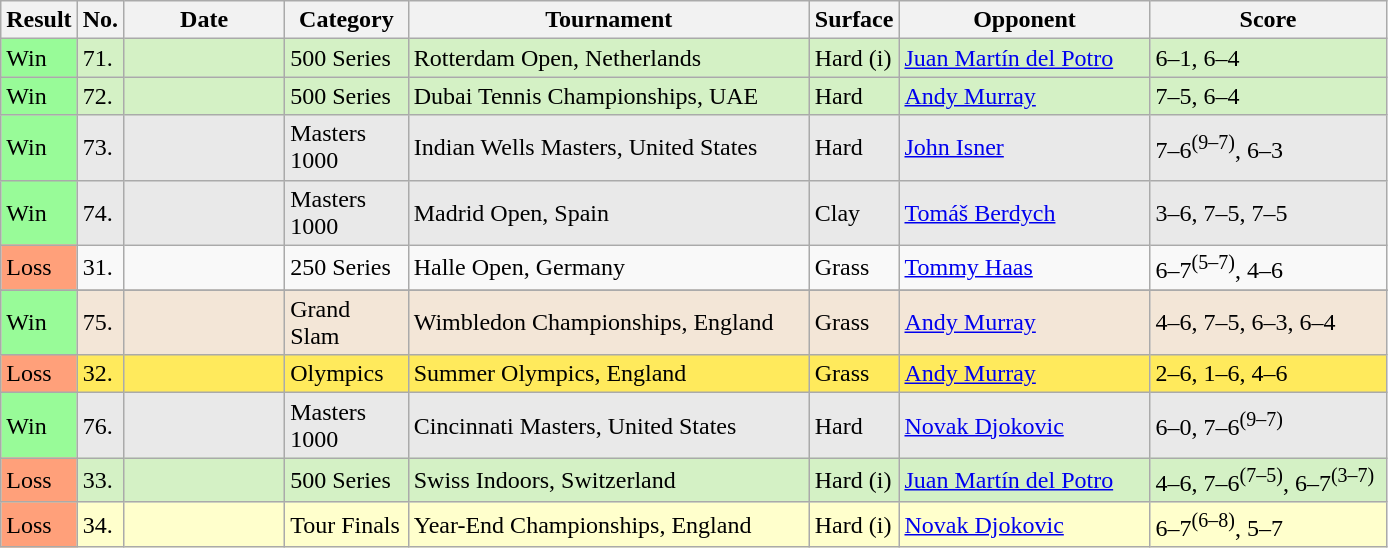<table class="sortable wikitable">
<tr>
<th>Result</th>
<th>No.</th>
<th style="width:100px">Date</th>
<th style="width:75px">Category</th>
<th style="width:260px">Tournament</th>
<th style="width:50px">Surface</th>
<th style="width:160px">Opponent</th>
<th style="width:150px" class="unsortable">Score</th>
</tr>
<tr style="background:#d4f1c5;">
<td style="background:#98fb98;">Win</td>
<td>71.</td>
<td></td>
<td>500 Series</td>
<td>Rotterdam Open, Netherlands </td>
<td>Hard (i)</td>
<td> <a href='#'>Juan Martín del Potro</a></td>
<td>6–1, 6–4</td>
</tr>
<tr style="background:#d4f1c5;">
<td style="background:#98fb98;">Win</td>
<td>72.</td>
<td></td>
<td>500 Series</td>
<td>Dubai Tennis Championships, UAE </td>
<td>Hard</td>
<td> <a href='#'>Andy Murray</a></td>
<td>7–5, 6–4</td>
</tr>
<tr style="background:#e9e9e9;">
<td style="background:#98fb98;">Win</td>
<td>73.</td>
<td></td>
<td>Masters 1000</td>
<td>Indian Wells Masters, United States </td>
<td>Hard</td>
<td> <a href='#'>John Isner</a></td>
<td>7–6<sup>(9–7)</sup>, 6–3</td>
</tr>
<tr style="background:#e9e9e9;">
<td style="background:#98fb98;">Win</td>
<td>74.</td>
<td></td>
<td>Masters 1000</td>
<td>Madrid Open, Spain </td>
<td>Clay</td>
<td> <a href='#'>Tomáš Berdych</a></td>
<td>3–6, 7–5, 7–5</td>
</tr>
<tr>
<td style="background:#ffa07a;">Loss</td>
<td>31.</td>
<td></td>
<td>250 Series</td>
<td>Halle Open, Germany</td>
<td>Grass</td>
<td> <a href='#'>Tommy Haas</a></td>
<td>6–7<sup>(5–7)</sup>, 4–6</td>
</tr>
<tr>
</tr>
<tr style="background:#f3e6d7;">
<td style="background:#98fb98;">Win</td>
<td>75.</td>
<td></td>
<td>Grand Slam</td>
<td>Wimbledon Championships, England </td>
<td>Grass</td>
<td> <a href='#'>Andy Murray</a></td>
<td>4–6, 7–5, 6–3, 6–4</td>
</tr>
<tr style="background:#ffea5c;">
<td style="background:#ffa07a;">Loss</td>
<td>32.</td>
<td></td>
<td>Olympics</td>
<td>Summer Olympics, England</td>
<td>Grass</td>
<td> <a href='#'>Andy Murray</a></td>
<td>2–6, 1–6, 4–6</td>
</tr>
<tr style="background:#e9e9e9;">
<td style="background:#98fb98;">Win</td>
<td>76.</td>
<td></td>
<td>Masters 1000</td>
<td>Cincinnati Masters, United States </td>
<td>Hard</td>
<td> <a href='#'>Novak Djokovic</a></td>
<td>6–0, 7–6<sup>(9–7)</sup></td>
</tr>
<tr style="background:#d4f1c5;">
<td style="background:#ffa07a;">Loss</td>
<td>33.</td>
<td></td>
<td>500 Series</td>
<td>Swiss Indoors, Switzerland</td>
<td>Hard (i)</td>
<td> <a href='#'>Juan Martín del Potro</a></td>
<td>4–6, 7–6<sup>(7–5)</sup>, 6–7<sup>(3–7)</sup></td>
</tr>
<tr style="background:#ffc;">
<td style="background:#ffa07a;">Loss</td>
<td>34.</td>
<td></td>
<td>Tour Finals</td>
<td>Year-End Championships, England</td>
<td>Hard (i)</td>
<td> <a href='#'>Novak Djokovic</a></td>
<td>6–7<sup>(6–8)</sup>, 5–7</td>
</tr>
</table>
